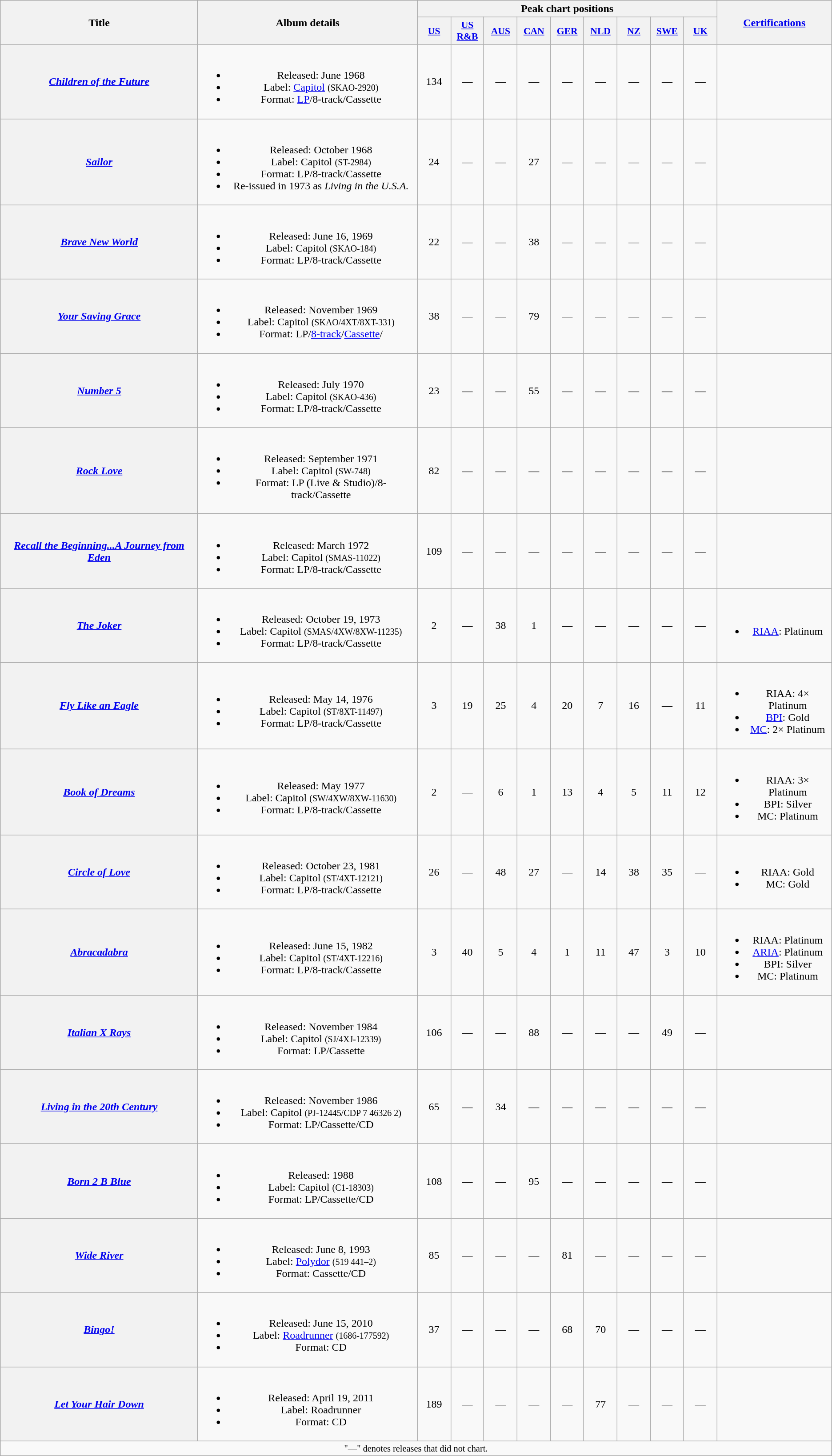<table class="wikitable plainrowheaders" style="text-align:center;">
<tr>
<th rowspan="2">Title</th>
<th rowspan="2">Album details</th>
<th colspan="9">Peak chart positions</th>
<th rowspan="2"><a href='#'>Certifications</a></th>
</tr>
<tr>
<th style="width:3em;font-size:90%;"><a href='#'>US</a><br></th>
<th style="width:3em;font-size:90%;"><a href='#'>US<br>R&B</a><br></th>
<th style="width:3em;font-size:90%;"><a href='#'>AUS</a><br></th>
<th style="width:3em;font-size:90%;"><a href='#'>CAN</a><br></th>
<th style="width:3em;font-size:90%;"><a href='#'>GER</a><br></th>
<th style="width:3em;font-size:90%;"><a href='#'>NLD</a><br></th>
<th style="width:3em;font-size:90%;"><a href='#'>NZ</a><br></th>
<th style="width:3em;font-size:90%;"><a href='#'>SWE</a><br></th>
<th style="width:3em;font-size:90%;"><a href='#'>UK</a><br></th>
</tr>
<tr>
<th scope="row"><em><a href='#'>Children of the Future</a></em></th>
<td><br><ul><li>Released: June 1968</li><li>Label: <a href='#'>Capitol</a> <small>(SKAO-2920)</small></li><li>Format: <a href='#'>LP</a>/8-track/Cassette</li></ul></td>
<td>134</td>
<td>—</td>
<td>—</td>
<td>—</td>
<td>—</td>
<td>—</td>
<td>—</td>
<td>—</td>
<td>—</td>
<td></td>
</tr>
<tr>
<th scope="row"><em><a href='#'>Sailor</a></em></th>
<td><br><ul><li>Released: October 1968</li><li>Label: Capitol <small>(ST-2984)</small></li><li>Format: LP/8-track/Cassette</li><li>Re-issued in 1973 as <em>Living in the U.S.A.</em></li></ul></td>
<td>24</td>
<td>—</td>
<td>—</td>
<td>27</td>
<td>—</td>
<td>—</td>
<td>—</td>
<td>—</td>
<td>—</td>
<td></td>
</tr>
<tr>
<th scope="row"><em><a href='#'>Brave New World</a></em></th>
<td><br><ul><li>Released: June 16, 1969</li><li>Label: Capitol <small>(SKAO-184)</small></li><li>Format: LP/8-track/Cassette</li></ul></td>
<td>22</td>
<td>—</td>
<td>—</td>
<td>38</td>
<td>—</td>
<td>—</td>
<td>—</td>
<td>—</td>
<td>—</td>
<td></td>
</tr>
<tr>
<th scope="row"><em><a href='#'>Your Saving Grace</a></em></th>
<td><br><ul><li>Released: November 1969</li><li>Label: Capitol <small>(SKAO/4XT/8XT-331)</small></li><li>Format: LP/<a href='#'>8-track</a>/<a href='#'>Cassette</a>/</li></ul></td>
<td>38</td>
<td>—</td>
<td>—</td>
<td>79</td>
<td>—</td>
<td>—</td>
<td>—</td>
<td>—</td>
<td>—</td>
<td></td>
</tr>
<tr>
<th scope="row"><em><a href='#'>Number 5</a></em></th>
<td><br><ul><li>Released: July 1970</li><li>Label: Capitol <small>(SKAO-436)</small></li><li>Format: LP/8-track/Cassette</li></ul></td>
<td>23</td>
<td>—</td>
<td>—</td>
<td>55</td>
<td>—</td>
<td>—</td>
<td>—</td>
<td>—</td>
<td>—</td>
<td></td>
</tr>
<tr>
<th scope="row"><em><a href='#'>Rock Love</a></em></th>
<td><br><ul><li>Released: September 1971</li><li>Label: Capitol <small>(SW-748)</small></li><li>Format: LP (Live & Studio)/8-track/Cassette</li></ul></td>
<td>82</td>
<td>—</td>
<td>—</td>
<td>—</td>
<td>—</td>
<td>—</td>
<td>—</td>
<td>—</td>
<td>—</td>
<td></td>
</tr>
<tr>
<th scope="row"><em><a href='#'>Recall the Beginning...A Journey from Eden</a></em></th>
<td><br><ul><li>Released: March 1972</li><li>Label: Capitol <small>(SMAS-11022)</small></li><li>Format: LP/8-track/Cassette</li></ul></td>
<td>109</td>
<td>—</td>
<td>—</td>
<td>—</td>
<td>—</td>
<td>—</td>
<td>—</td>
<td>—</td>
<td>—</td>
<td></td>
</tr>
<tr>
<th scope="row"><em><a href='#'>The Joker</a></em></th>
<td><br><ul><li>Released: October 19, 1973</li><li>Label: Capitol <small>(SMAS/4XW/8XW-11235)</small></li><li>Format: LP/8-track/Cassette</li></ul></td>
<td>2</td>
<td>—</td>
<td>38</td>
<td>1</td>
<td>—</td>
<td>—</td>
<td>—</td>
<td>—</td>
<td>—</td>
<td><br><ul><li><a href='#'>RIAA</a>: Platinum</li></ul></td>
</tr>
<tr>
<th scope="row"><em><a href='#'>Fly Like an Eagle</a></em></th>
<td><br><ul><li>Released: May 14, 1976</li><li>Label: Capitol <small>(ST/8XT-11497)</small></li><li>Format: LP/8-track/Cassette</li></ul></td>
<td>3</td>
<td>19</td>
<td>25</td>
<td>4</td>
<td>20</td>
<td>7</td>
<td>16</td>
<td>—</td>
<td>11</td>
<td><br><ul><li>RIAA: 4× Platinum</li><li><a href='#'>BPI</a>: Gold</li><li><a href='#'>MC</a>: 2× Platinum</li></ul></td>
</tr>
<tr>
<th scope="row"><em><a href='#'>Book of Dreams</a></em></th>
<td><br><ul><li>Released: May 1977</li><li>Label: Capitol <small>(SW/4XW/8XW-11630)</small></li><li>Format: LP/8-track/Cassette</li></ul></td>
<td>2</td>
<td>—</td>
<td>6</td>
<td>1</td>
<td>13</td>
<td>4</td>
<td>5</td>
<td>11</td>
<td>12</td>
<td><br><ul><li>RIAA: 3× Platinum</li><li>BPI: Silver</li><li>MC: Platinum</li></ul></td>
</tr>
<tr>
<th scope="row"><em><a href='#'>Circle of Love</a></em></th>
<td><br><ul><li>Released: October 23, 1981</li><li>Label: Capitol <small>(ST/4XT-12121)</small></li><li>Format: LP/8-track/Cassette</li></ul></td>
<td>26</td>
<td>—</td>
<td>48</td>
<td>27</td>
<td>—</td>
<td>14</td>
<td>38</td>
<td>35</td>
<td>—</td>
<td><br><ul><li>RIAA: Gold</li><li>MC: Gold</li></ul></td>
</tr>
<tr>
<th scope="row"><em><a href='#'>Abracadabra</a></em></th>
<td><br><ul><li>Released: June 15, 1982</li><li>Label: Capitol <small>(ST/4XT-12216)</small></li><li>Format: LP/8-track/Cassette</li></ul></td>
<td>3</td>
<td>40</td>
<td>5</td>
<td>4</td>
<td>1</td>
<td>11</td>
<td>47</td>
<td>3</td>
<td>10</td>
<td><br><ul><li>RIAA: Platinum</li><li><a href='#'>ARIA</a>: Platinum</li><li>BPI: Silver</li><li>MC: Platinum</li></ul></td>
</tr>
<tr>
<th scope="row"><em><a href='#'>Italian X Rays</a></em></th>
<td><br><ul><li>Released: November 1984</li><li>Label: Capitol <small>(SJ/4XJ-12339)</small></li><li>Format: LP/Cassette</li></ul></td>
<td>106</td>
<td>—</td>
<td>—</td>
<td>88</td>
<td>—</td>
<td>—</td>
<td>—</td>
<td>49</td>
<td>—</td>
<td></td>
</tr>
<tr>
<th scope="row"><em><a href='#'>Living in the 20th Century</a></em></th>
<td><br><ul><li>Released: November 1986</li><li>Label: Capitol <small>(PJ-12445/CDP 7 46326 2)</small></li><li>Format: LP/Cassette/CD</li></ul></td>
<td>65</td>
<td>—</td>
<td>34</td>
<td>—</td>
<td>—</td>
<td>—</td>
<td>—</td>
<td>—</td>
<td>—</td>
<td></td>
</tr>
<tr>
<th scope="row"><em><a href='#'>Born 2 B Blue</a></em></th>
<td><br><ul><li>Released: 1988</li><li>Label: Capitol <small>(C1-18303)</small></li><li>Format: LP/Cassette/CD</li></ul></td>
<td>108</td>
<td>—</td>
<td>—</td>
<td>95</td>
<td>—</td>
<td>—</td>
<td>—</td>
<td>—</td>
<td>—</td>
<td></td>
</tr>
<tr>
<th scope="row"><em><a href='#'>Wide River</a></em></th>
<td><br><ul><li>Released: June 8, 1993</li><li>Label: <a href='#'>Polydor</a> <small>(519 441–2)</small></li><li>Format: Cassette/CD</li></ul></td>
<td>85</td>
<td>—</td>
<td>—</td>
<td>—</td>
<td>81</td>
<td>—</td>
<td>—</td>
<td>—</td>
<td>—</td>
<td></td>
</tr>
<tr>
<th scope="row"><em><a href='#'>Bingo!</a></em></th>
<td><br><ul><li>Released: June 15, 2010</li><li>Label: <a href='#'>Roadrunner</a> <small>(1686-177592)</small></li><li>Format: CD</li></ul></td>
<td>37</td>
<td>—</td>
<td>—</td>
<td>—</td>
<td>68</td>
<td>70</td>
<td>—</td>
<td>—</td>
<td>—</td>
<td></td>
</tr>
<tr>
<th scope="row"><em><a href='#'>Let Your Hair Down</a></em></th>
<td><br><ul><li>Released: April 19, 2011</li><li>Label: Roadrunner</li><li>Format: CD</li></ul></td>
<td>189</td>
<td>—</td>
<td>—</td>
<td>—</td>
<td>—</td>
<td>77</td>
<td>—</td>
<td>—</td>
<td>—</td>
<td></td>
</tr>
<tr>
<td colspan="13" style="font-size:85%">"—" denotes releases that did not chart.</td>
</tr>
</table>
